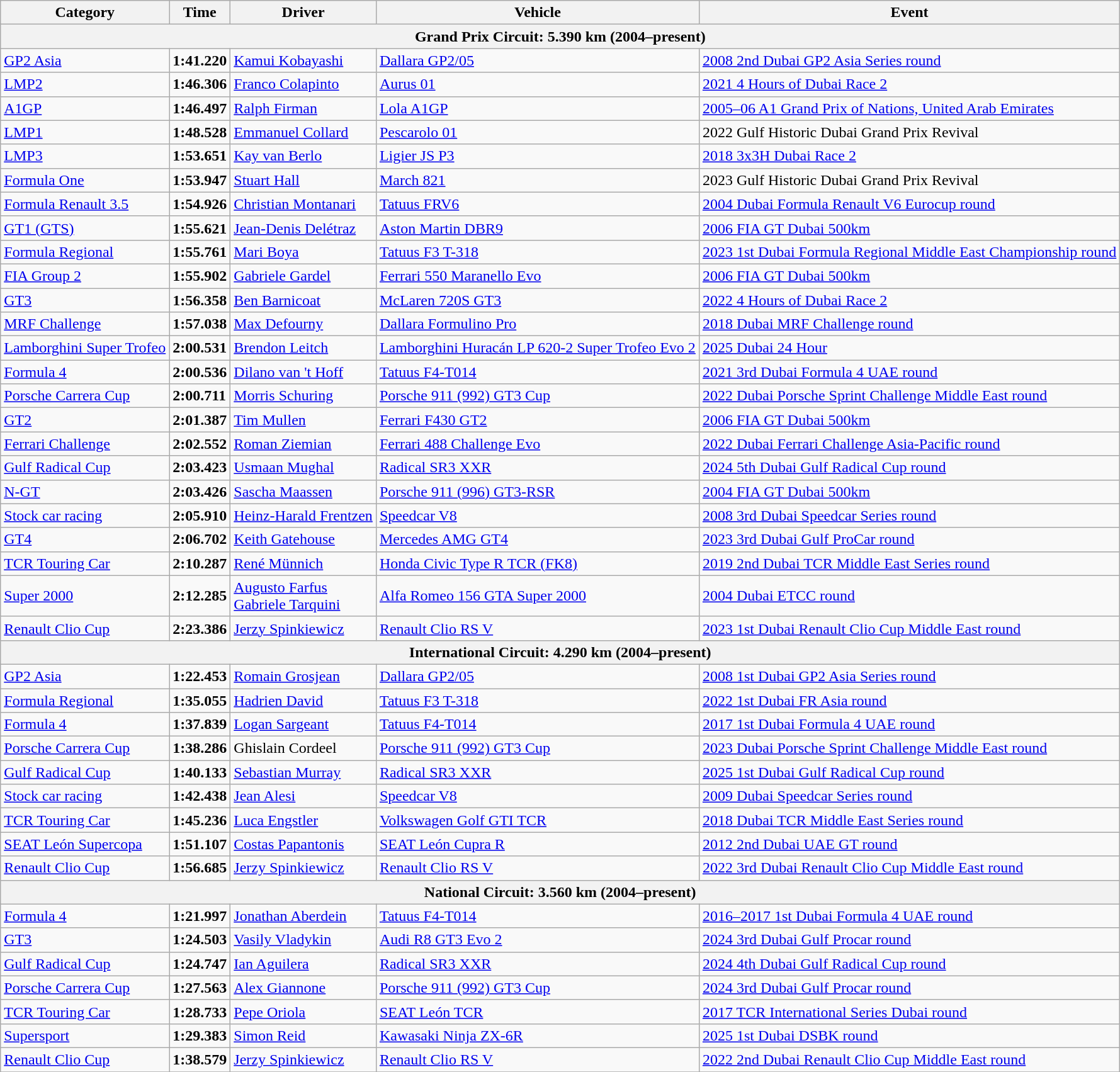<table class="wikitable">
<tr>
<th>Category</th>
<th>Time</th>
<th>Driver</th>
<th>Vehicle</th>
<th>Event</th>
</tr>
<tr>
<th colspan=5>Grand Prix Circuit: 5.390 km (2004–present)</th>
</tr>
<tr>
<td><a href='#'>GP2 Asia</a></td>
<td><strong>1:41.220</strong></td>
<td><a href='#'>Kamui Kobayashi</a></td>
<td><a href='#'>Dallara GP2/05</a></td>
<td><a href='#'>2008 2nd Dubai GP2 Asia Series round</a></td>
</tr>
<tr>
<td><a href='#'>LMP2</a></td>
<td><strong>1:46.306</strong></td>
<td><a href='#'>Franco Colapinto</a></td>
<td><a href='#'>Aurus 01</a></td>
<td><a href='#'>2021 4 Hours of Dubai Race 2</a></td>
</tr>
<tr>
<td><a href='#'>A1GP</a></td>
<td><strong>1:46.497</strong></td>
<td><a href='#'>Ralph Firman</a></td>
<td><a href='#'>Lola A1GP</a></td>
<td><a href='#'>2005–06 A1 Grand Prix of Nations, United Arab Emirates</a></td>
</tr>
<tr>
<td><a href='#'>LMP1</a></td>
<td><strong>1:48.528</strong></td>
<td><a href='#'>Emmanuel Collard</a></td>
<td><a href='#'>Pescarolo 01</a></td>
<td>2022 Gulf Historic Dubai Grand Prix Revival</td>
</tr>
<tr>
<td><a href='#'>LMP3</a></td>
<td><strong>1:53.651</strong></td>
<td><a href='#'>Kay van Berlo</a></td>
<td><a href='#'>Ligier JS P3</a></td>
<td><a href='#'>2018 3x3H Dubai Race 2</a></td>
</tr>
<tr>
<td><a href='#'>Formula One</a></td>
<td><strong>1:53.947</strong></td>
<td><a href='#'>Stuart Hall</a></td>
<td><a href='#'>March 821</a></td>
<td>2023 Gulf Historic Dubai Grand Prix Revival</td>
</tr>
<tr>
<td><a href='#'>Formula Renault 3.5</a></td>
<td><strong>1:54.926</strong></td>
<td><a href='#'>Christian Montanari</a></td>
<td><a href='#'>Tatuus FRV6</a></td>
<td><a href='#'>2004 Dubai Formula Renault V6 Eurocup round</a></td>
</tr>
<tr>
<td><a href='#'>GT1 (GTS)</a></td>
<td><strong>1:55.621</strong></td>
<td><a href='#'>Jean-Denis Delétraz</a></td>
<td><a href='#'>Aston Martin DBR9</a></td>
<td><a href='#'>2006 FIA GT Dubai 500km</a></td>
</tr>
<tr>
<td><a href='#'>Formula Regional</a></td>
<td><strong>1:55.761</strong></td>
<td><a href='#'>Mari Boya</a></td>
<td><a href='#'>Tatuus F3 T-318</a></td>
<td><a href='#'>2023 1st Dubai Formula Regional Middle East Championship round</a></td>
</tr>
<tr>
<td><a href='#'>FIA Group 2</a></td>
<td><strong>1:55.902</strong></td>
<td><a href='#'>Gabriele Gardel</a></td>
<td><a href='#'>Ferrari 550 Maranello Evo</a></td>
<td><a href='#'>2006 FIA GT Dubai 500km</a></td>
</tr>
<tr>
<td><a href='#'>GT3</a></td>
<td><strong>1:56.358</strong></td>
<td><a href='#'>Ben Barnicoat</a></td>
<td><a href='#'>McLaren 720S GT3</a></td>
<td><a href='#'>2022 4 Hours of Dubai Race 2</a></td>
</tr>
<tr>
<td><a href='#'>MRF Challenge</a></td>
<td><strong>1:57.038</strong></td>
<td><a href='#'>Max Defourny</a></td>
<td><a href='#'>Dallara Formulino Pro</a></td>
<td><a href='#'>2018 Dubai MRF Challenge round</a></td>
</tr>
<tr>
<td><a href='#'>Lamborghini Super Trofeo</a></td>
<td><strong>2:00.531</strong></td>
<td><a href='#'>Brendon Leitch</a></td>
<td><a href='#'>Lamborghini Huracán LP 620-2 Super Trofeo Evo 2</a></td>
<td><a href='#'>2025 Dubai 24 Hour</a></td>
</tr>
<tr>
<td><a href='#'>Formula 4</a></td>
<td><strong>2:00.536</strong></td>
<td><a href='#'>Dilano van 't Hoff</a></td>
<td><a href='#'>Tatuus F4-T014</a></td>
<td><a href='#'>2021 3rd Dubai Formula 4 UAE round</a></td>
</tr>
<tr>
<td><a href='#'>Porsche Carrera Cup</a></td>
<td><strong>2:00.711</strong></td>
<td><a href='#'>Morris Schuring</a></td>
<td><a href='#'>Porsche 911 (992) GT3 Cup</a></td>
<td><a href='#'>2022 Dubai Porsche Sprint Challenge Middle East round</a></td>
</tr>
<tr>
<td><a href='#'>GT2</a></td>
<td><strong>2:01.387</strong></td>
<td><a href='#'>Tim Mullen</a></td>
<td><a href='#'>Ferrari F430 GT2</a></td>
<td><a href='#'>2006 FIA GT Dubai 500km</a></td>
</tr>
<tr>
<td><a href='#'>Ferrari Challenge</a></td>
<td><strong>2:02.552</strong></td>
<td><a href='#'>Roman Ziemian</a></td>
<td><a href='#'>Ferrari 488 Challenge Evo</a></td>
<td><a href='#'>2022 Dubai Ferrari Challenge Asia-Pacific round</a></td>
</tr>
<tr>
<td><a href='#'>Gulf Radical Cup</a></td>
<td><strong>2:03.423</strong></td>
<td><a href='#'>Usmaan Mughal</a></td>
<td><a href='#'>Radical SR3 XXR</a></td>
<td><a href='#'>2024 5th Dubai Gulf Radical Cup round</a></td>
</tr>
<tr>
<td><a href='#'>N-GT</a></td>
<td><strong>2:03.426</strong></td>
<td><a href='#'>Sascha Maassen</a></td>
<td><a href='#'>Porsche 911 (996) GT3-RSR</a></td>
<td><a href='#'>2004 FIA GT Dubai 500km</a></td>
</tr>
<tr>
<td><a href='#'>Stock car racing</a></td>
<td><strong>2:05.910</strong></td>
<td><a href='#'>Heinz-Harald Frentzen</a></td>
<td><a href='#'>Speedcar V8</a></td>
<td><a href='#'>2008 3rd Dubai Speedcar Series round</a></td>
</tr>
<tr>
<td><a href='#'>GT4</a></td>
<td><strong>2:06.702</strong></td>
<td><a href='#'>Keith Gatehouse</a></td>
<td><a href='#'>Mercedes AMG GT4</a></td>
<td><a href='#'>2023 3rd Dubai Gulf ProCar round</a></td>
</tr>
<tr>
<td><a href='#'>TCR Touring Car</a></td>
<td><strong>2:10.287</strong></td>
<td><a href='#'>René Münnich</a></td>
<td><a href='#'>Honda Civic Type R TCR (FK8)</a></td>
<td><a href='#'>2019 2nd Dubai TCR Middle East Series round</a></td>
</tr>
<tr>
<td><a href='#'>Super 2000</a></td>
<td><strong>2:12.285</strong></td>
<td><a href='#'>Augusto Farfus</a><br><a href='#'>Gabriele Tarquini</a></td>
<td><a href='#'>Alfa Romeo 156 GTA Super 2000</a></td>
<td><a href='#'>2004 Dubai ETCC round</a></td>
</tr>
<tr>
<td><a href='#'>Renault Clio Cup</a></td>
<td><strong>2:23.386</strong></td>
<td><a href='#'>Jerzy Spinkiewicz</a></td>
<td><a href='#'>Renault Clio RS V</a></td>
<td><a href='#'>2023 1st Dubai Renault Clio Cup Middle East round</a></td>
</tr>
<tr>
<th colspan=5>International Circuit: 4.290 km (2004–present)</th>
</tr>
<tr>
<td><a href='#'>GP2 Asia</a></td>
<td><strong>1:22.453</strong></td>
<td><a href='#'>Romain Grosjean</a></td>
<td><a href='#'>Dallara GP2/05</a></td>
<td><a href='#'>2008 1st Dubai GP2 Asia Series round</a></td>
</tr>
<tr>
<td><a href='#'>Formula Regional</a></td>
<td><strong>1:35.055</strong></td>
<td><a href='#'>Hadrien David</a></td>
<td><a href='#'>Tatuus F3 T-318</a></td>
<td><a href='#'>2022 1st Dubai FR Asia round</a></td>
</tr>
<tr>
<td><a href='#'>Formula 4</a></td>
<td><strong>1:37.839</strong></td>
<td><a href='#'>Logan Sargeant</a></td>
<td><a href='#'>Tatuus F4-T014</a></td>
<td><a href='#'>2017 1st Dubai Formula 4 UAE round</a></td>
</tr>
<tr>
<td><a href='#'>Porsche Carrera Cup</a></td>
<td><strong>1:38.286</strong></td>
<td>Ghislain Cordeel</td>
<td><a href='#'>Porsche 911 (992) GT3 Cup</a></td>
<td><a href='#'>2023 Dubai Porsche Sprint Challenge Middle East round</a></td>
</tr>
<tr>
<td><a href='#'>Gulf Radical Cup</a></td>
<td><strong>1:40.133</strong></td>
<td><a href='#'>Sebastian Murray</a></td>
<td><a href='#'>Radical SR3 XXR</a></td>
<td><a href='#'>2025 1st Dubai Gulf Radical Cup round</a></td>
</tr>
<tr>
<td><a href='#'>Stock car racing</a></td>
<td><strong>1:42.438</strong></td>
<td><a href='#'>Jean Alesi</a></td>
<td><a href='#'>Speedcar V8</a></td>
<td><a href='#'>2009 Dubai Speedcar Series round</a></td>
</tr>
<tr>
<td><a href='#'>TCR Touring Car</a></td>
<td><strong>1:45.236</strong></td>
<td><a href='#'>Luca Engstler</a></td>
<td><a href='#'>Volkswagen Golf GTI TCR</a></td>
<td><a href='#'>2018 Dubai TCR Middle East Series round</a></td>
</tr>
<tr>
<td><a href='#'>SEAT León Supercopa</a></td>
<td><strong>1:51.107</strong></td>
<td><a href='#'>Costas Papantonis</a></td>
<td><a href='#'>SEAT León Cupra R</a></td>
<td><a href='#'>2012 2nd Dubai UAE GT round</a></td>
</tr>
<tr>
<td><a href='#'>Renault Clio Cup</a></td>
<td><strong>1:56.685</strong></td>
<td><a href='#'>Jerzy Spinkiewicz</a></td>
<td><a href='#'>Renault Clio RS V</a></td>
<td><a href='#'>2022 3rd Dubai Renault Clio Cup Middle East round</a></td>
</tr>
<tr>
<th colspan=5>National Circuit: 3.560 km (2004–present)</th>
</tr>
<tr>
<td><a href='#'>Formula 4</a></td>
<td><strong>1:21.997</strong></td>
<td><a href='#'>Jonathan Aberdein</a></td>
<td><a href='#'>Tatuus F4-T014</a></td>
<td><a href='#'>2016–2017 1st Dubai Formula 4 UAE round</a></td>
</tr>
<tr>
<td><a href='#'>GT3</a></td>
<td><strong>1:24.503</strong></td>
<td><a href='#'>Vasily Vladykin</a></td>
<td><a href='#'>Audi R8 GT3 Evo 2</a></td>
<td><a href='#'>2024 3rd Dubai Gulf Procar round</a></td>
</tr>
<tr>
<td><a href='#'>Gulf Radical Cup</a></td>
<td><strong>1:24.747</strong></td>
<td><a href='#'>Ian Aguilera</a></td>
<td><a href='#'>Radical SR3 XXR</a></td>
<td><a href='#'>2024 4th Dubai Gulf Radical Cup round</a></td>
</tr>
<tr>
<td><a href='#'>Porsche Carrera Cup</a></td>
<td><strong>1:27.563</strong></td>
<td><a href='#'>Alex Giannone</a></td>
<td><a href='#'>Porsche 911 (992) GT3 Cup</a></td>
<td><a href='#'>2024 3rd Dubai Gulf Procar round</a></td>
</tr>
<tr>
<td><a href='#'>TCR Touring Car</a></td>
<td><strong>1:28.733</strong></td>
<td><a href='#'>Pepe Oriola</a></td>
<td><a href='#'>SEAT León TCR</a></td>
<td><a href='#'>2017 TCR International Series Dubai round</a></td>
</tr>
<tr>
<td><a href='#'>Supersport</a></td>
<td><strong>1:29.383</strong></td>
<td><a href='#'>Simon Reid</a></td>
<td><a href='#'>Kawasaki Ninja ZX-6R</a></td>
<td><a href='#'>2025 1st Dubai DSBK round</a></td>
</tr>
<tr>
<td><a href='#'>Renault Clio Cup</a></td>
<td><strong>1:38.579</strong></td>
<td><a href='#'>Jerzy Spinkiewicz</a></td>
<td><a href='#'>Renault Clio RS V</a></td>
<td><a href='#'>2022 2nd Dubai Renault Clio Cup Middle East round</a></td>
</tr>
<tr>
</tr>
</table>
